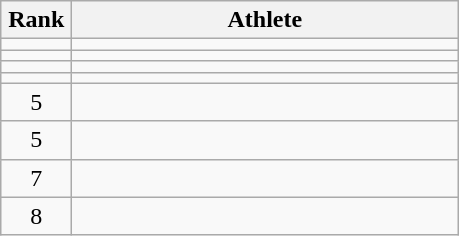<table class="wikitable" style="text-align: center;">
<tr>
<th width=40>Rank</th>
<th width=250>Athlete</th>
</tr>
<tr>
<td></td>
<td align="left"></td>
</tr>
<tr>
<td></td>
<td align="left"></td>
</tr>
<tr>
<td></td>
<td align="left"></td>
</tr>
<tr>
<td></td>
<td align="left"></td>
</tr>
<tr>
<td>5</td>
<td align="left"></td>
</tr>
<tr>
<td>5</td>
<td align="left"></td>
</tr>
<tr>
<td>7</td>
<td align="left"></td>
</tr>
<tr>
<td>8</td>
<td align="left"></td>
</tr>
</table>
